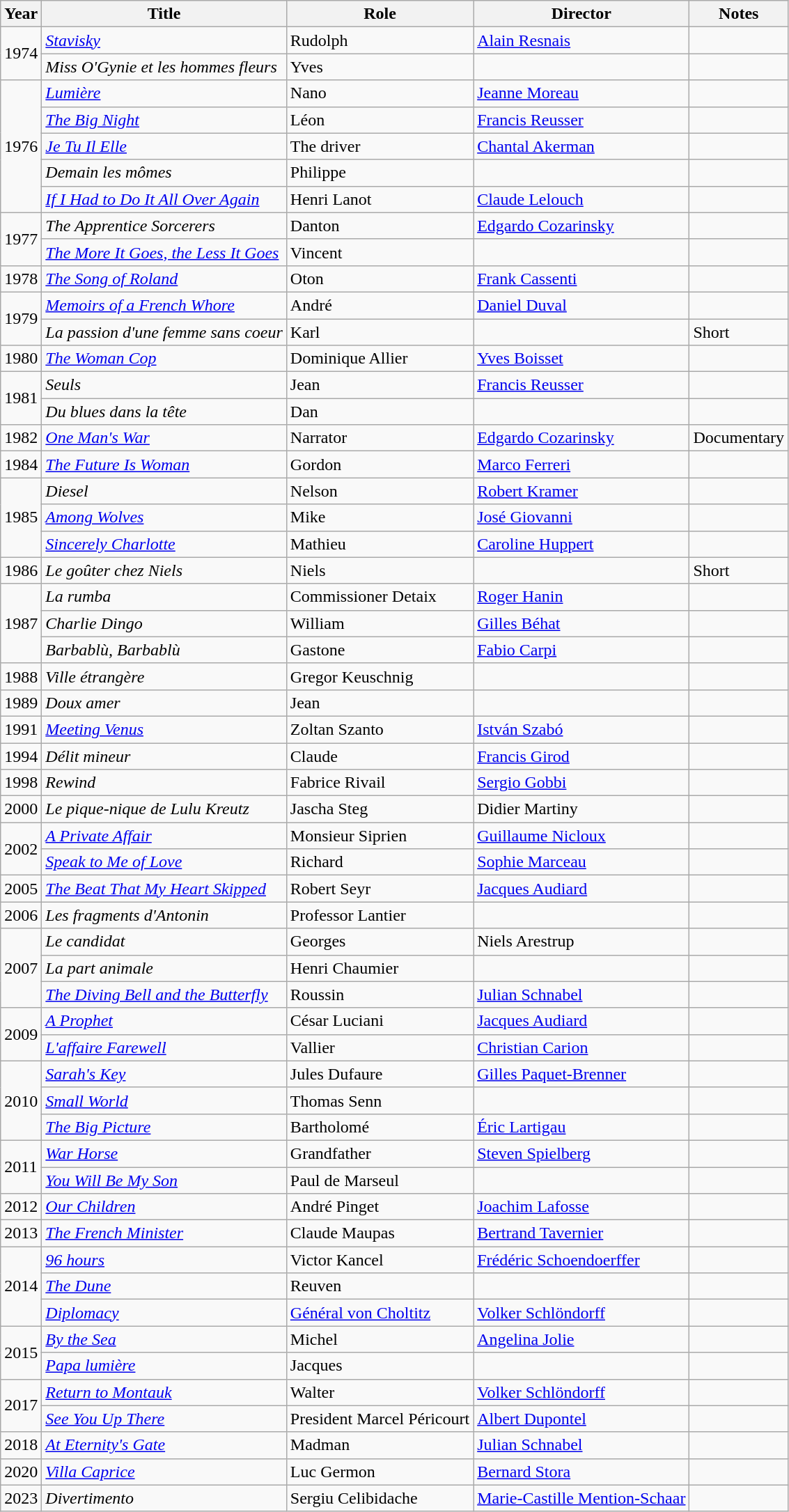<table class="wikitable sortable">
<tr>
<th>Year</th>
<th>Title</th>
<th>Role</th>
<th>Director</th>
<th class="unsortable">Notes</th>
</tr>
<tr>
<td rowspan=2>1974</td>
<td><em><a href='#'>Stavisky</a></em></td>
<td>Rudolph</td>
<td><a href='#'>Alain Resnais</a></td>
<td></td>
</tr>
<tr>
<td><em>Miss O'Gynie et les hommes fleurs</em></td>
<td>Yves</td>
<td></td>
<td></td>
</tr>
<tr>
<td rowspan=5>1976</td>
<td><em><a href='#'>Lumière</a></em></td>
<td>Nano</td>
<td><a href='#'>Jeanne Moreau</a></td>
<td></td>
</tr>
<tr>
<td><em><a href='#'>The Big Night</a></em></td>
<td>Léon</td>
<td><a href='#'>Francis Reusser</a></td>
<td></td>
</tr>
<tr>
<td><em><a href='#'>Je Tu Il Elle</a></em></td>
<td>The driver</td>
<td><a href='#'>Chantal Akerman</a></td>
<td></td>
</tr>
<tr>
<td><em>Demain les mômes</em></td>
<td>Philippe</td>
<td></td>
<td></td>
</tr>
<tr>
<td><em><a href='#'>If I Had to Do It All Over Again</a></em></td>
<td>Henri Lanot</td>
<td><a href='#'>Claude Lelouch</a></td>
<td></td>
</tr>
<tr>
<td rowspan=2>1977</td>
<td><em>The Apprentice Sorcerers</em></td>
<td>Danton</td>
<td><a href='#'>Edgardo Cozarinsky</a></td>
<td></td>
</tr>
<tr>
<td><em><a href='#'>The More It Goes, the Less It Goes</a></em></td>
<td>Vincent</td>
<td></td>
<td></td>
</tr>
<tr>
<td>1978</td>
<td><em><a href='#'>The Song of Roland</a></em></td>
<td>Oton</td>
<td><a href='#'>Frank Cassenti</a></td>
<td></td>
</tr>
<tr>
<td rowspan=2>1979</td>
<td><em><a href='#'>Memoirs of a French Whore</a></em></td>
<td>André</td>
<td><a href='#'>Daniel Duval</a></td>
<td></td>
</tr>
<tr>
<td><em>La passion d'une femme sans coeur</em></td>
<td>Karl</td>
<td></td>
<td>Short</td>
</tr>
<tr>
<td>1980</td>
<td><em><a href='#'>The Woman Cop</a></em></td>
<td>Dominique Allier</td>
<td><a href='#'>Yves Boisset</a></td>
<td></td>
</tr>
<tr>
<td rowspan=2>1981</td>
<td><em>Seuls</em></td>
<td>Jean</td>
<td><a href='#'>Francis Reusser</a></td>
<td></td>
</tr>
<tr>
<td><em>Du blues dans la tête</em></td>
<td>Dan</td>
<td></td>
<td></td>
</tr>
<tr>
<td>1982</td>
<td><em><a href='#'>One Man's War</a></em></td>
<td>Narrator</td>
<td><a href='#'>Edgardo Cozarinsky</a></td>
<td>Documentary</td>
</tr>
<tr>
<td>1984</td>
<td><em><a href='#'>The Future Is Woman</a></em></td>
<td>Gordon</td>
<td><a href='#'>Marco Ferreri</a></td>
<td></td>
</tr>
<tr>
<td rowspan=3>1985</td>
<td><em>Diesel</em></td>
<td>Nelson</td>
<td><a href='#'>Robert Kramer</a></td>
<td></td>
</tr>
<tr>
<td><em><a href='#'>Among Wolves</a></em></td>
<td>Mike</td>
<td><a href='#'>José Giovanni</a></td>
<td></td>
</tr>
<tr>
<td><em><a href='#'>Sincerely Charlotte</a></em></td>
<td>Mathieu</td>
<td><a href='#'>Caroline Huppert</a></td>
<td></td>
</tr>
<tr>
<td>1986</td>
<td><em>Le goûter chez Niels</em></td>
<td>Niels</td>
<td></td>
<td>Short</td>
</tr>
<tr>
<td rowspan=3>1987</td>
<td><em>La rumba</em></td>
<td>Commissioner Detaix</td>
<td><a href='#'>Roger Hanin</a></td>
<td></td>
</tr>
<tr>
<td><em>Charlie Dingo</em></td>
<td>William</td>
<td><a href='#'>Gilles Béhat</a></td>
<td></td>
</tr>
<tr>
<td><em>Barbablù, Barbablù</em></td>
<td>Gastone</td>
<td><a href='#'>Fabio Carpi</a></td>
<td></td>
</tr>
<tr>
<td>1988</td>
<td><em>Ville étrangère</em></td>
<td>Gregor Keuschnig</td>
<td></td>
<td></td>
</tr>
<tr>
<td>1989</td>
<td><em>Doux amer</em></td>
<td>Jean</td>
<td></td>
<td></td>
</tr>
<tr>
<td>1991</td>
<td><em><a href='#'>Meeting Venus</a></em></td>
<td>Zoltan Szanto</td>
<td><a href='#'>István Szabó</a></td>
<td></td>
</tr>
<tr>
<td>1994</td>
<td><em>Délit mineur</em></td>
<td>Claude</td>
<td><a href='#'>Francis Girod</a></td>
<td></td>
</tr>
<tr>
<td>1998</td>
<td><em>Rewind</em></td>
<td>Fabrice Rivail</td>
<td><a href='#'>Sergio Gobbi</a></td>
<td></td>
</tr>
<tr>
<td>2000</td>
<td><em>Le pique-nique de Lulu Kreutz</em></td>
<td>Jascha Steg</td>
<td>Didier Martiny</td>
<td></td>
</tr>
<tr>
<td rowspan=2>2002</td>
<td><em><a href='#'>A Private Affair</a></em></td>
<td>Monsieur Siprien</td>
<td><a href='#'>Guillaume Nicloux</a></td>
<td></td>
</tr>
<tr>
<td><em><a href='#'>Speak to Me of Love</a></em></td>
<td>Richard</td>
<td><a href='#'>Sophie Marceau</a></td>
<td></td>
</tr>
<tr>
<td>2005</td>
<td><em><a href='#'>The Beat That My Heart Skipped</a></em></td>
<td>Robert Seyr</td>
<td><a href='#'>Jacques Audiard</a></td>
<td></td>
</tr>
<tr>
<td>2006</td>
<td><em>Les fragments d'Antonin</em></td>
<td>Professor Lantier</td>
<td></td>
<td></td>
</tr>
<tr>
<td rowspan=3>2007</td>
<td><em>Le candidat</em></td>
<td>Georges</td>
<td>Niels Arestrup</td>
<td></td>
</tr>
<tr>
<td><em>La part animale</em></td>
<td>Henri Chaumier</td>
<td></td>
<td></td>
</tr>
<tr>
<td><em><a href='#'>The Diving Bell and the Butterfly</a></em></td>
<td>Roussin</td>
<td><a href='#'>Julian Schnabel</a></td>
<td></td>
</tr>
<tr>
<td rowspan=2>2009</td>
<td><em><a href='#'>A Prophet</a></em></td>
<td>César Luciani</td>
<td><a href='#'>Jacques Audiard</a></td>
<td></td>
</tr>
<tr>
<td><em><a href='#'>L'affaire Farewell</a></em></td>
<td>Vallier</td>
<td><a href='#'>Christian Carion</a></td>
<td></td>
</tr>
<tr>
<td rowspan=3>2010</td>
<td><em><a href='#'>Sarah's Key</a></em></td>
<td>Jules Dufaure</td>
<td><a href='#'>Gilles Paquet-Brenner</a></td>
<td></td>
</tr>
<tr>
<td><em><a href='#'>Small World</a></em></td>
<td>Thomas Senn</td>
<td></td>
<td></td>
</tr>
<tr>
<td><em><a href='#'>The Big Picture</a></em></td>
<td>Bartholomé</td>
<td><a href='#'>Éric Lartigau</a></td>
<td></td>
</tr>
<tr>
<td rowspan=2>2011</td>
<td><em><a href='#'>War Horse</a></em></td>
<td>Grandfather</td>
<td><a href='#'>Steven Spielberg</a></td>
<td></td>
</tr>
<tr>
<td><em><a href='#'>You Will Be My Son</a></em></td>
<td>Paul de Marseul</td>
<td></td>
<td></td>
</tr>
<tr>
<td>2012</td>
<td><em><a href='#'>Our Children</a></em></td>
<td>André Pinget</td>
<td><a href='#'>Joachim Lafosse</a></td>
<td></td>
</tr>
<tr>
<td>2013</td>
<td><em><a href='#'>The French Minister</a></em></td>
<td>Claude Maupas</td>
<td><a href='#'>Bertrand Tavernier</a></td>
<td></td>
</tr>
<tr>
<td rowspan=3>2014</td>
<td><em><a href='#'>96 hours</a></em></td>
<td>Victor Kancel</td>
<td><a href='#'>Frédéric Schoendoerffer</a></td>
<td></td>
</tr>
<tr>
<td><em><a href='#'>The Dune</a></em></td>
<td>Reuven</td>
<td></td>
<td></td>
</tr>
<tr>
<td><em><a href='#'>Diplomacy</a></em></td>
<td><a href='#'>Général von Choltitz</a></td>
<td><a href='#'>Volker Schlöndorff</a></td>
<td></td>
</tr>
<tr>
<td rowspan=2>2015</td>
<td><em><a href='#'>By the Sea</a></em></td>
<td>Michel</td>
<td><a href='#'>Angelina Jolie</a></td>
<td></td>
</tr>
<tr>
<td><em><a href='#'>Papa lumière</a></em></td>
<td>Jacques</td>
<td></td>
<td></td>
</tr>
<tr>
<td rowspan=2>2017</td>
<td><em><a href='#'>Return to Montauk</a></em></td>
<td>Walter</td>
<td><a href='#'>Volker Schlöndorff</a></td>
<td></td>
</tr>
<tr>
<td><em><a href='#'>See You Up There</a></em></td>
<td>President Marcel Péricourt</td>
<td><a href='#'>Albert Dupontel</a></td>
<td></td>
</tr>
<tr>
<td>2018</td>
<td><em><a href='#'>At Eternity's Gate</a></em></td>
<td>Madman</td>
<td><a href='#'>Julian Schnabel</a></td>
<td></td>
</tr>
<tr>
<td>2020</td>
<td><em><a href='#'>Villa Caprice</a></em></td>
<td>Luc Germon</td>
<td><a href='#'>Bernard Stora</a></td>
<td></td>
</tr>
<tr>
<td>2023</td>
<td><em>Divertimento</em></td>
<td>Sergiu Celibidache</td>
<td><a href='#'>Marie-Castille Mention-Schaar</a></td>
<td></td>
</tr>
</table>
